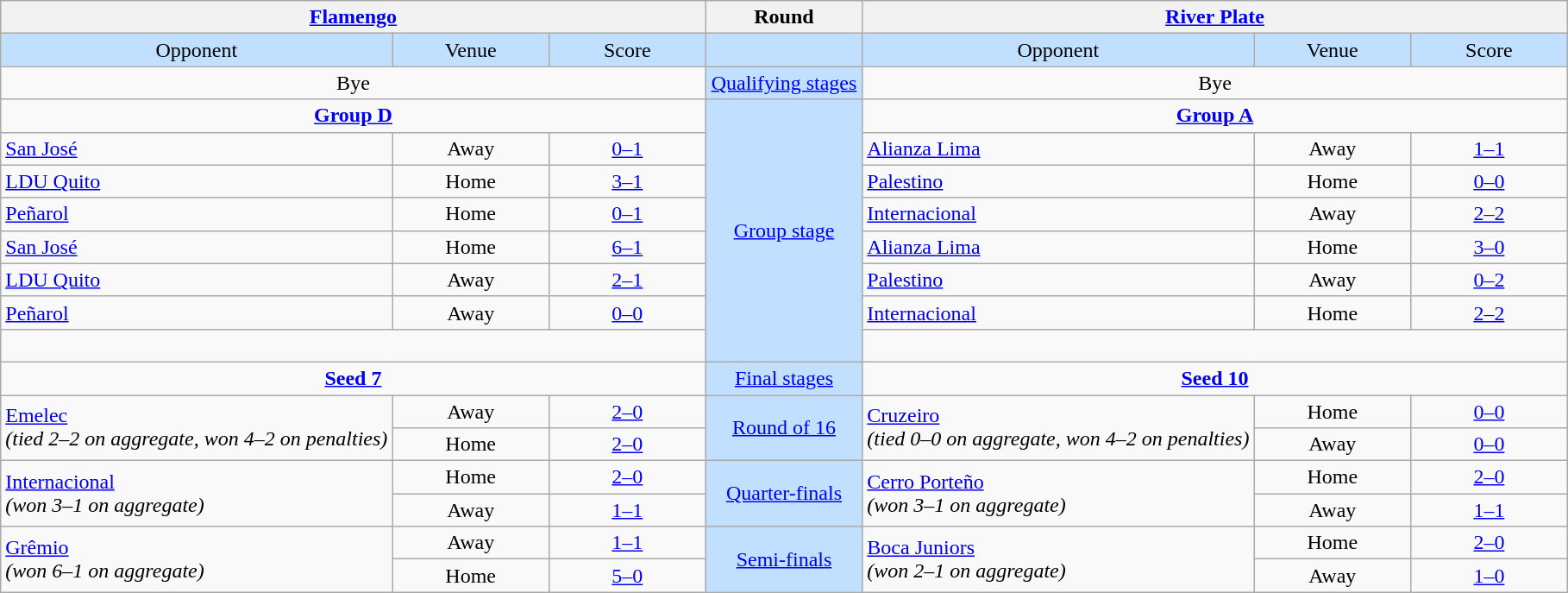<table class="wikitable" style="text-align: center;">
<tr>
<th colspan=3> <a href='#'>Flamengo</a></th>
<th>Round</th>
<th colspan=3> <a href='#'>River Plate</a></th>
</tr>
<tr bgcolor=#c1e0ff>
<td width=25%>Opponent</td>
<td width=10%>Venue</td>
<td width=10%>Score</td>
<td width=10%></td>
<td width=25%>Opponent</td>
<td width=10%>Venue</td>
<td width=10%>Score</td>
</tr>
<tr>
<td colspan=3>Bye</td>
<td bgcolor=#c1e0ff><a href='#'>Qualifying stages</a></td>
<td colspan=3>Bye</td>
</tr>
<tr>
<td colspan=3><strong><a href='#'>Group D</a></strong></td>
<td rowspan=8 bgcolor=#c1e0ff><a href='#'>Group stage</a></td>
<td colspan=3><strong><a href='#'>Group A</a></strong></td>
</tr>
<tr>
<td align=left> <a href='#'>San José</a></td>
<td>Away</td>
<td><a href='#'>0–1</a></td>
<td align=left> <a href='#'>Alianza Lima</a></td>
<td>Away</td>
<td><a href='#'>1–1</a></td>
</tr>
<tr>
<td align=left> <a href='#'>LDU Quito</a></td>
<td>Home</td>
<td><a href='#'>3–1</a></td>
<td align=left> <a href='#'>Palestino</a></td>
<td>Home</td>
<td><a href='#'>0–0</a></td>
</tr>
<tr>
<td align=left> <a href='#'>Peñarol</a></td>
<td>Home</td>
<td><a href='#'>0–1</a></td>
<td align=left> <a href='#'>Internacional</a></td>
<td>Away</td>
<td><a href='#'>2–2</a></td>
</tr>
<tr>
<td align=left> <a href='#'>San José</a></td>
<td>Home</td>
<td><a href='#'>6–1</a></td>
<td align=left> <a href='#'>Alianza Lima</a></td>
<td>Home</td>
<td><a href='#'>3–0</a></td>
</tr>
<tr>
<td align=left> <a href='#'>LDU Quito</a></td>
<td>Away</td>
<td><a href='#'>2–1</a></td>
<td align=left> <a href='#'>Palestino</a></td>
<td>Away</td>
<td><a href='#'>0–2</a></td>
</tr>
<tr>
<td align=left> <a href='#'>Peñarol</a></td>
<td>Away</td>
<td><a href='#'>0–0</a></td>
<td align=left> <a href='#'>Internacional</a></td>
<td>Home</td>
<td><a href='#'>2–2</a></td>
</tr>
<tr>
<td colspan=3 align=center valign=top><br></td>
<td colspan=3 align=center valign=top><br></td>
</tr>
<tr>
<td colspan=3><strong><a href='#'>Seed 7</a></strong></td>
<td bgcolor=#c1e0ff><a href='#'>Final stages</a></td>
<td colspan=3><strong><a href='#'>Seed 10</a></strong></td>
</tr>
<tr>
<td rowspan=2 align=left> <a href='#'>Emelec</a><br><em>(tied 2–2 on aggregate, won 4–2 on penalties)</em></td>
<td>Away</td>
<td><a href='#'>2–0</a></td>
<td rowspan=2 bgcolor=#c1e0ff><a href='#'>Round of 16</a></td>
<td rowspan=2 align=left> <a href='#'>Cruzeiro</a><br><em>(tied 0–0 on aggregate, won 4–2 on penalties)</em></td>
<td>Home</td>
<td><a href='#'>0–0</a></td>
</tr>
<tr>
<td>Home</td>
<td><a href='#'>2–0</a></td>
<td>Away</td>
<td><a href='#'>0–0</a></td>
</tr>
<tr>
<td rowspan=2 align=left> <a href='#'>Internacional</a><br><em>(won 3–1 on aggregate)</em></td>
<td>Home</td>
<td><a href='#'>2–0</a></td>
<td rowspan=2 bgcolor=#c1e0ff><a href='#'>Quarter-finals</a></td>
<td rowspan=2 align=left> <a href='#'>Cerro Porteño</a><br><em>(won 3–1 on aggregate)</em></td>
<td>Home</td>
<td><a href='#'>2–0</a></td>
</tr>
<tr>
<td>Away</td>
<td><a href='#'>1–1</a></td>
<td>Away</td>
<td><a href='#'>1–1</a></td>
</tr>
<tr>
<td rowspan=2 align=left> <a href='#'>Grêmio</a><br><em>(won 6–1 on aggregate)</em></td>
<td>Away</td>
<td><a href='#'>1–1</a></td>
<td rowspan=2 bgcolor=#c1e0ff><a href='#'>Semi-finals</a></td>
<td rowspan=2 align=left> <a href='#'>Boca Juniors</a><br><em>(won 2–1 on aggregate)</em></td>
<td>Home</td>
<td><a href='#'>2–0</a></td>
</tr>
<tr>
<td>Home</td>
<td><a href='#'>5–0</a></td>
<td>Away</td>
<td><a href='#'>1–0</a></td>
</tr>
</table>
